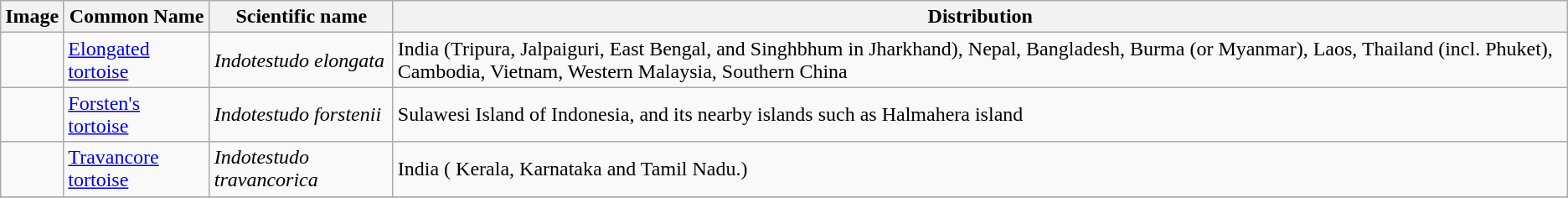<table class="wikitable">
<tr>
<th>Image</th>
<th>Common Name</th>
<th>Scientific name</th>
<th>Distribution</th>
</tr>
<tr>
<td></td>
<td><a href='#'>Elongated tortoise</a></td>
<td><em>Indotestudo elongata</em></td>
<td>India (Tripura, Jalpaiguri, East Bengal, and Singhbhum in Jharkhand), Nepal, Bangladesh, Burma (or Myanmar), Laos, Thailand (incl. Phuket), Cambodia, Vietnam, Western Malaysia, Southern China</td>
</tr>
<tr>
<td></td>
<td><a href='#'>Forsten's tortoise</a></td>
<td><em>Indotestudo forstenii</em></td>
<td>Sulawesi Island of Indonesia, and its nearby islands such as Halmahera island</td>
</tr>
<tr>
<td></td>
<td><a href='#'>Travancore tortoise</a></td>
<td><em>Indotestudo travancorica</em></td>
<td>India ( Kerala, Karnataka and Tamil Nadu.)</td>
</tr>
<tr>
</tr>
</table>
